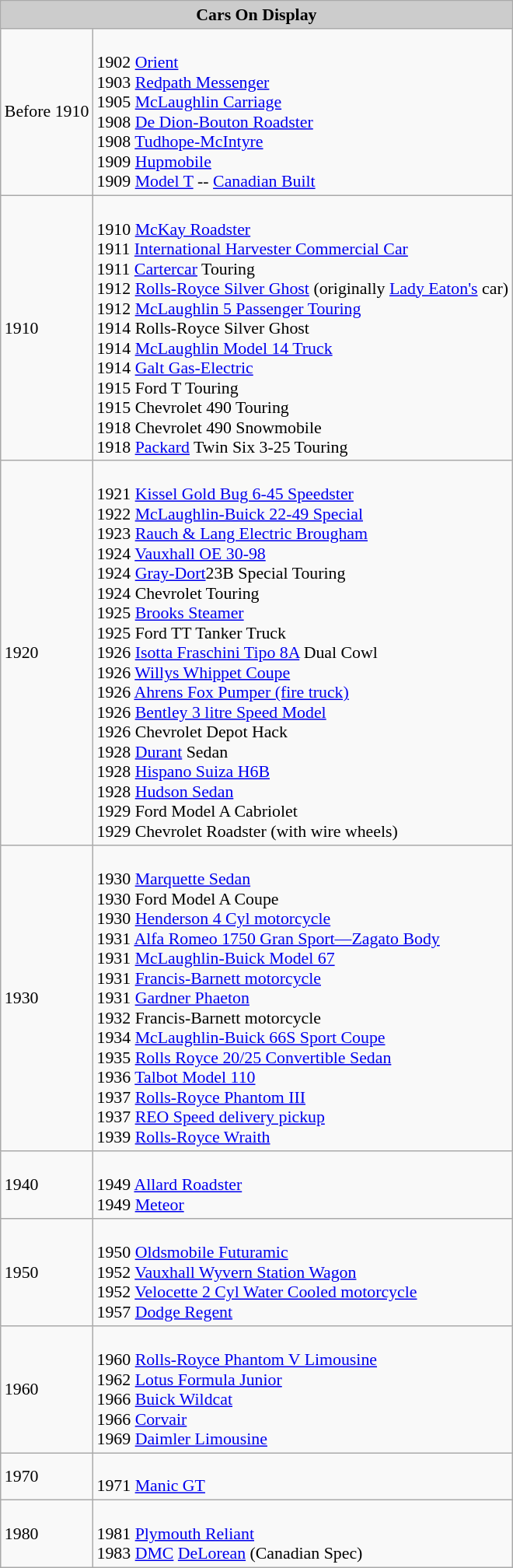<table class="wikitable" style="text-align:left; font-size:91%;">
<tr>
<th style="background:#CCCCCC;text-align:center" valign="middle" colspan="2">Cars On Display</th>
</tr>
<tr>
<td>Before 1910</td>
<td><br>1902 <a href='#'>Orient</a><br>1903 <a href='#'>Redpath Messenger</a><br>1905 <a href='#'>McLaughlin Carriage</a><br>1908 <a href='#'>De Dion-Bouton Roadster</a><br>1908 <a href='#'>Tudhope-McIntyre</a><br>1909 <a href='#'>Hupmobile</a><br>1909 <a href='#'>Model T</a> -- <a href='#'>Canadian Built</a></td>
</tr>
<tr>
<td>1910</td>
<td><br>1910 <a href='#'>McKay Roadster</a><br>1911 <a href='#'>International Harvester Commercial Car</a><br>1911 <a href='#'>Cartercar</a> Touring<br>1912 <a href='#'>Rolls-Royce Silver Ghost</a> (originally <a href='#'>Lady Eaton's</a> car)<br>1912 <a href='#'>McLaughlin 5 Passenger Touring</a><br>1914 Rolls-Royce Silver Ghost<br>1914 <a href='#'>McLaughlin Model 14 Truck</a><br>1914 <a href='#'>Galt Gas-Electric</a><br>1915 Ford T Touring<br>1915 Chevrolet 490 Touring<br>1918 Chevrolet 490 Snowmobile<br>1918 <a href='#'>Packard</a> Twin Six 3-25 Touring</td>
</tr>
<tr>
<td>1920</td>
<td><br>1921 <a href='#'>Kissel Gold Bug 6-45 Speedster</a><br>1922 <a href='#'>McLaughlin-Buick 22-49 Special</a><br>1923 <a href='#'>Rauch & Lang Electric Brougham</a><br>1924 <a href='#'>Vauxhall OE 30-98</a><br>1924 <a href='#'>Gray-Dort</a>23B Special Touring<br>1924 Chevrolet Touring<br>1925 <a href='#'>Brooks Steamer</a><br>1925 Ford TT Tanker Truck<br>1926 <a href='#'>Isotta Fraschini Tipo 8A</a> Dual Cowl<br>1926 <a href='#'>Willys Whippet Coupe</a><br>1926 <a href='#'>Ahrens Fox Pumper (fire truck)</a><br>1926 <a href='#'>Bentley 3 litre Speed Model</a><br>1926 Chevrolet Depot Hack<br>1928 <a href='#'>Durant</a> Sedan<br>1928 <a href='#'>Hispano Suiza H6B</a><br>1928 <a href='#'>Hudson Sedan</a><br>1929 Ford Model A Cabriolet<br>1929 Chevrolet Roadster (with wire wheels)</td>
</tr>
<tr>
<td>1930</td>
<td><br>1930 <a href='#'>Marquette Sedan</a><br>1930 Ford Model A Coupe<br>1930 <a href='#'>Henderson 4 Cyl motorcycle</a><br>1931 <a href='#'>Alfa Romeo 1750 Gran Sport—Zagato Body</a><br>1931 <a href='#'>McLaughlin-Buick Model 67</a><br>1931 <a href='#'>Francis-Barnett motorcycle</a><br>1931 <a href='#'>Gardner Phaeton</a><br>1932 Francis-Barnett motorcycle<br>1934 <a href='#'>McLaughlin-Buick 66S Sport Coupe</a><br>1935 <a href='#'>Rolls Royce 20/25 Convertible Sedan</a><br>1936 <a href='#'>Talbot Model 110</a><br>1937 <a href='#'>Rolls-Royce Phantom III</a><br>1937 <a href='#'>REO Speed delivery pickup</a><br>1939 <a href='#'>Rolls-Royce Wraith</a></td>
</tr>
<tr>
<td>1940</td>
<td><br>1949 <a href='#'>Allard Roadster</a><br>1949 <a href='#'>Meteor</a></td>
</tr>
<tr>
<td>1950</td>
<td><br>1950 <a href='#'>Oldsmobile Futuramic</a><br>1952 <a href='#'>Vauxhall Wyvern Station Wagon</a><br>1952 <a href='#'>Velocette 2 Cyl Water Cooled motorcycle</a><br>1957 <a href='#'>Dodge Regent</a></td>
</tr>
<tr>
<td>1960</td>
<td><br>1960 <a href='#'>Rolls-Royce Phantom V Limousine</a><br>1962 <a href='#'>Lotus Formula Junior</a><br>1966 <a href='#'>Buick Wildcat</a><br>1966 <a href='#'>Corvair</a><br>1969 <a href='#'>Daimler Limousine</a></td>
</tr>
<tr>
<td>1970</td>
<td><br>1971 <a href='#'>Manic GT</a></td>
</tr>
<tr>
<td>1980</td>
<td><br>1981 <a href='#'>Plymouth Reliant</a><br>1983 <a href='#'>DMC</a> <a href='#'>DeLorean</a> (Canadian Spec)</td>
</tr>
</table>
